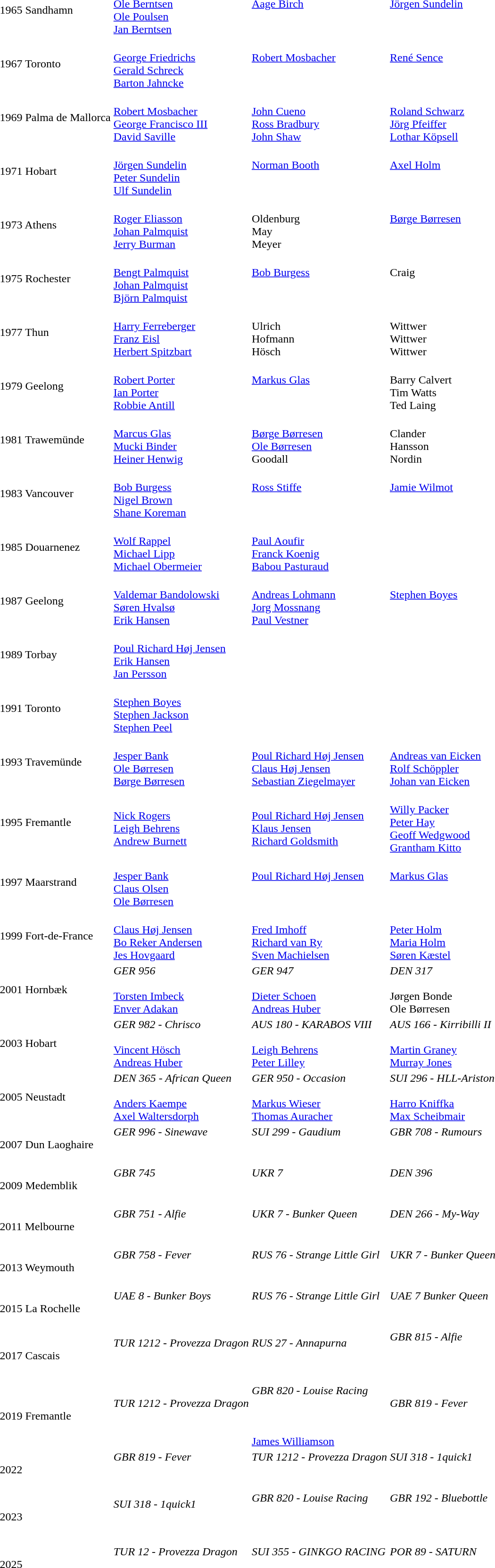<table>
<tr>
<td>1965 Sandhamn</td>
<td><br><a href='#'>Ole Berntsen</a><br><a href='#'>Ole Poulsen</a><br><a href='#'>Jan Berntsen</a></td>
<td><br><a href='#'>Aage Birch</a><br> <br> </td>
<td><br><a href='#'>Jörgen Sundelin</a><br> <br> </td>
<td></td>
</tr>
<tr>
<td>1967 Toronto</td>
<td><br><a href='#'>George Friedrichs</a><br><a href='#'>Gerald Schreck</a><br><a href='#'>Barton Jahncke</a></td>
<td><br><a href='#'>Robert Mosbacher</a><br> <br> </td>
<td><br><a href='#'>René Sence</a><br> <br> </td>
<td></td>
</tr>
<tr>
<td>1969 Palma de Mallorca</td>
<td><br><a href='#'>Robert Mosbacher</a><br><a href='#'>George Francisco III</a><br><a href='#'>David Saville</a></td>
<td><br><a href='#'>John Cueno</a><br><a href='#'>Ross Bradbury</a><br><a href='#'>John Shaw</a></td>
<td><br><a href='#'>Roland Schwarz</a><br><a href='#'>Jörg Pfeiffer</a><br><a href='#'>Lothar Köpsell</a></td>
<td></td>
</tr>
<tr>
<td>1971 Hobart</td>
<td><br><a href='#'>Jörgen Sundelin</a><br><a href='#'>Peter Sundelin</a><br><a href='#'>Ulf Sundelin</a></td>
<td><br><a href='#'>Norman Booth</a><br> <br> </td>
<td><br><a href='#'>Axel Holm</a><br> <br> </td>
<td></td>
</tr>
<tr>
<td>1973 Athens</td>
<td><br><a href='#'>Roger Eliasson</a><br><a href='#'>Johan Palmquist</a><br><a href='#'>Jerry Burman</a></td>
<td><br>Oldenburg<br>May<br>Meyer</td>
<td><br><a href='#'>Børge Børresen</a><br> <br> </td>
<td></td>
</tr>
<tr>
<td>1975 Rochester</td>
<td><br><a href='#'>Bengt Palmquist</a><br><a href='#'>Johan Palmquist</a><br><a href='#'>Björn Palmquist</a></td>
<td><br><a href='#'>Bob Burgess</a><br> <br> </td>
<td><br>Craig<br> <br> </td>
<td></td>
</tr>
<tr>
<td>1977 Thun</td>
<td><br><a href='#'>Harry Ferreberger</a><br><a href='#'>Franz Eisl</a><br><a href='#'>Herbert Spitzbart</a></td>
<td><br>Ulrich<br>Hofmann<br>Hösch</td>
<td><br>Wittwer<br>Wittwer<br>Wittwer</td>
<td></td>
</tr>
<tr>
<td>1979 Geelong</td>
<td><br><a href='#'>Robert Porter</a><br><a href='#'>Ian Porter</a><br><a href='#'>Robbie Antill</a></td>
<td><br><a href='#'>Markus Glas</a><br> <br> </td>
<td><br>Barry Calvert<br>Tim Watts<br>Ted Laing</td>
<td></td>
</tr>
<tr>
<td>1981 Trawemünde</td>
<td><br><a href='#'>Marcus Glas</a><br><a href='#'>Mucki Binder</a><br><a href='#'>Heiner Henwig</a></td>
<td><br><a href='#'>Børge Børresen</a><br><a href='#'>Ole Børresen</a><br>Goodall</td>
<td><br>Clander<br>Hansson<br>Nordin</td>
<td></td>
</tr>
<tr>
<td>1983 Vancouver</td>
<td><br><a href='#'>Bob Burgess</a><br><a href='#'>Nigel Brown</a><br><a href='#'>Shane Koreman</a></td>
<td><br><a href='#'>Ross Stiffe</a><br> <br> </td>
<td><br><a href='#'>Jamie Wilmot</a><br> <br> </td>
<td></td>
</tr>
<tr>
<td>1985 Douarnenez</td>
<td><br><a href='#'>Wolf Rappel</a><br><a href='#'>Michael Lipp</a><br><a href='#'>Michael Obermeier</a></td>
<td><br><a href='#'>Paul Aoufir</a><br><a href='#'>Franck Koenig</a><br><a href='#'>Babou Pasturaud</a></td>
<td></td>
<td></td>
</tr>
<tr>
<td>1987 Geelong</td>
<td><br><a href='#'>Valdemar Bandolowski</a><br><a href='#'>Søren Hvalsø</a><br><a href='#'>Erik Hansen</a></td>
<td><br><a href='#'>Andreas Lohmann</a><br><a href='#'>Jorg Mossnang</a><br><a href='#'>Paul Vestner</a></td>
<td><br><a href='#'>Stephen Boyes</a><br> <br> </td>
<td></td>
</tr>
<tr>
<td>1989 Torbay</td>
<td><br><a href='#'>Poul Richard Høj Jensen</a><br><a href='#'>Erik Hansen</a><br><a href='#'>Jan Persson</a></td>
<td></td>
<td></td>
<td></td>
</tr>
<tr>
<td>1991 Toronto</td>
<td><br><a href='#'>Stephen Boyes</a><br><a href='#'>Stephen Jackson</a><br><a href='#'>Stephen Peel</a></td>
<td></td>
<td></td>
<td></td>
</tr>
<tr>
<td>1993 Travemünde</td>
<td><br><a href='#'>Jesper Bank</a><br><a href='#'>Ole Børresen</a><br><a href='#'>Børge Børresen</a></td>
<td><br><a href='#'>Poul Richard Høj Jensen</a><br><a href='#'>Claus Høj Jensen</a><br><a href='#'>Sebastian Ziegelmayer</a></td>
<td><br><a href='#'>Andreas van Eicken</a><br><a href='#'>Rolf Schöppler</a><br><a href='#'>Johan van Eicken</a></td>
<td></td>
</tr>
<tr>
<td>1995 Fremantle</td>
<td><br><a href='#'>Nick Rogers</a><br><a href='#'>Leigh Behrens</a><br><a href='#'>Andrew Burnett</a></td>
<td><br><a href='#'>Poul Richard Høj Jensen</a><br><a href='#'>Klaus Jensen</a><br><a href='#'>Richard Goldsmith</a></td>
<td><br><a href='#'>Willy Packer</a><br><a href='#'>Peter Hay</a><br><a href='#'>Geoff Wedgwood</a><br><a href='#'>Grantham Kitto</a></td>
<td></td>
</tr>
<tr>
<td>1997 Maarstrand</td>
<td><br><a href='#'>Jesper Bank</a><br><a href='#'>Claus Olsen</a><br><a href='#'>Ole Børresen</a></td>
<td><br><a href='#'>Poul Richard Høj Jensen</a><br> <br> </td>
<td><br><a href='#'>Markus Glas</a><br> <br> </td>
<td></td>
</tr>
<tr>
<td>1999 Fort-de-France</td>
<td><br><a href='#'>Claus Høj Jensen</a><br><a href='#'>Bo Reker Andersen</a><br><a href='#'>Jes Hovgaard</a></td>
<td><br><a href='#'>Fred Imhoff</a><br><a href='#'>Richard van Ry</a><br><a href='#'>Sven Machielsen</a></td>
<td><br><a href='#'>Peter Holm</a><br><a href='#'>Maria Holm</a><br><a href='#'>Søren Kæstel</a></td>
<td></td>
</tr>
<tr>
<td>2001 Hornbæk</td>
<td><em>GER 956</em><br><br><a href='#'>Torsten Imbeck</a><br><a href='#'>Enver Adakan</a></td>
<td><em>GER 947</em><br><br><a href='#'>Dieter Schoen</a><br><a href='#'>Andreas Huber</a></td>
<td><em>DEN 317</em><br><br>Jørgen	Bonde<br>Ole Børresen</td>
<td></td>
</tr>
<tr>
<td>2003 Hobart</td>
<td><em>GER 982 - Chrisco</em><br><br><a href='#'>Vincent Hösch</a><br><a href='#'>Andreas Huber</a></td>
<td><em>AUS 180 - KARABOS VIII</em><br><br><a href='#'>Leigh Behrens</a><br><a href='#'>Peter Lilley</a></td>
<td><em>AUS 166 - Kirribilli II</em><br><br><a href='#'>Martin Graney</a><br><a href='#'>Murray Jones</a></td>
<td></td>
</tr>
<tr>
<td>2005 Neustadt</td>
<td><em>DEN 365 - African Queen</em><br><br><a href='#'>Anders Kaempe</a><br><a href='#'>Axel Waltersdorph</a></td>
<td><em>GER 950 - Occasion</em><br><br><a href='#'>Markus Wieser</a><br><a href='#'>Thomas Auracher</a></td>
<td><em>SUI 296 - HLL-Ariston</em><br><br><a href='#'>Harro Kniffka</a><br><a href='#'>Max Scheibmair</a></td>
<td></td>
</tr>
<tr>
<td>2007 Dun Laoghaire</td>
<td><em>GER 996 - Sinewave</em><br><br><br></td>
<td><em>SUI 299 - Gaudium</em><br><br><br></td>
<td><em>GBR 708 - Rumours</em><br><br><br></td>
<td></td>
</tr>
<tr>
<td>2009 Medemblik</td>
<td><em>GBR 745</em><br><br><br></td>
<td><em>UKR 7</em><br><br><br></td>
<td><em>DEN 396</em><br><br><br></td>
<td></td>
</tr>
<tr>
<td>2011 Melbourne<br></td>
<td><em>GBR 751 - Alfie</em><br><br><br></td>
<td><em>UKR 7 - Bunker Queen</em><br><br><br></td>
<td><em>DEN 266 - My-Way</em><br><br><br></td>
<td></td>
</tr>
<tr>
<td>2013 Weymouth</td>
<td><em>GBR 758 - Fever</em><br><br><br></td>
<td><em>RUS 76 - Strange Little Girl</em><br><br><br></td>
<td><em>UKR 7 - Bunker Queen</em><br><br><br></td>
<td></td>
</tr>
<tr>
<td>2015 La Rochelle</td>
<td><em>UAE 8 - Bunker Boys</em><br><br><br></td>
<td><em>RUS 76 - Strange Little Girl</em><br><br><br></td>
<td><em>UAE 7 Bunker Queen</em><br><br><br></td>
<td></td>
</tr>
<tr>
<td>2017 Cascais</td>
<td><em>TUR 1212 - Provezza Dragon</em><br><br><br></td>
<td><em>RUS 27 - Annapurna</em><br><br><br></td>
<td><em>GBR 815 - Alfie</em><br><br><br><br></td>
<td></td>
</tr>
<tr>
<td>2019 Fremantle</td>
<td><em>TUR 1212 - Provezza Dragon</em><br><br><br></td>
<td><em>GBR 820 - Louise Racing</em><br><br><br><br><a href='#'>James Williamson</a></td>
<td><em>GBR 819 - Fever</em><br><br><br></td>
<td></td>
</tr>
<tr>
<td>2022</td>
<td><em>GBR 819 - Fever</em><br><br><br></td>
<td><em>TUR 1212 - Provezza Dragon</em><br><br><br></td>
<td><em>SUI 318 - 1quick1</em><br><br><br></td>
<td></td>
</tr>
<tr>
<td>2023</td>
<td><em>SUI 318 - 1quick1</em><br><br><br></td>
<td><em>GBR 820 - Louise Racing</em><br><br><br><br></td>
<td><em>GBR 192 - Bluebottle</em><br><br><br><br></td>
<td></td>
</tr>
<tr>
<td>2025</td>
<td><em>TUR 12 - Provezza Dragon</em><br><br><br></td>
<td><em>SUI 355 - GINKGO RACING</em><br><br><br></td>
<td><em>POR 89 - SATURN</em><br><br><br></td>
<td></td>
</tr>
</table>
